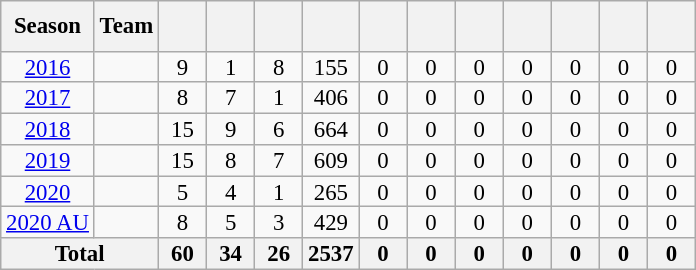<table class="wikitable" style="text-align:center; line-height:90%; font-size:95%;">
<tr style="line-height:175%;">
<th>Season</th>
<th>Team</th>
<th style="width:25px;"></th>
<th style="width:25px;"></th>
<th style="width:25px;"></th>
<th style="width:25px;"></th>
<th style="width:25px;"></th>
<th style="width:25px;"></th>
<th style="width:25px;"></th>
<th style="width:25px;"></th>
<th style="width:25px;"></th>
<th style="width:25px;"></th>
<th style="width:25px;"></th>
</tr>
<tr>
<td><a href='#'>2016</a></td>
<td></td>
<td>9</td>
<td>1</td>
<td>8</td>
<td>155</td>
<td>0</td>
<td>0</td>
<td>0</td>
<td>0</td>
<td>0</td>
<td>0</td>
<td>0</td>
</tr>
<tr>
<td><a href='#'>2017</a></td>
<td></td>
<td>8</td>
<td>7</td>
<td>1</td>
<td>406</td>
<td>0</td>
<td>0</td>
<td>0</td>
<td>0</td>
<td>0</td>
<td>0</td>
<td>0</td>
</tr>
<tr>
<td><a href='#'>2018</a></td>
<td></td>
<td>15</td>
<td>9</td>
<td>6</td>
<td>664</td>
<td>0</td>
<td>0</td>
<td>0</td>
<td>0</td>
<td>0</td>
<td>0</td>
<td>0</td>
</tr>
<tr>
<td><a href='#'>2019</a></td>
<td></td>
<td>15</td>
<td>8</td>
<td>7</td>
<td>609</td>
<td>0</td>
<td>0</td>
<td>0</td>
<td>0</td>
<td>0</td>
<td>0</td>
<td>0</td>
</tr>
<tr>
<td><a href='#'>2020</a></td>
<td></td>
<td>5</td>
<td>4</td>
<td>1</td>
<td>265</td>
<td>0</td>
<td>0</td>
<td>0</td>
<td>0</td>
<td>0</td>
<td>0</td>
<td>0</td>
</tr>
<tr>
<td><a href='#'>2020 AU</a></td>
<td></td>
<td>8</td>
<td>5</td>
<td>3</td>
<td>429</td>
<td>0</td>
<td>0</td>
<td>0</td>
<td>0</td>
<td>0</td>
<td>0</td>
<td>0</td>
</tr>
<tr>
<th colspan="2">Total</th>
<th>60</th>
<th>34</th>
<th>26</th>
<th>2537</th>
<th>0</th>
<th>0</th>
<th>0</th>
<th>0</th>
<th>0</th>
<th>0</th>
<th>0</th>
</tr>
</table>
